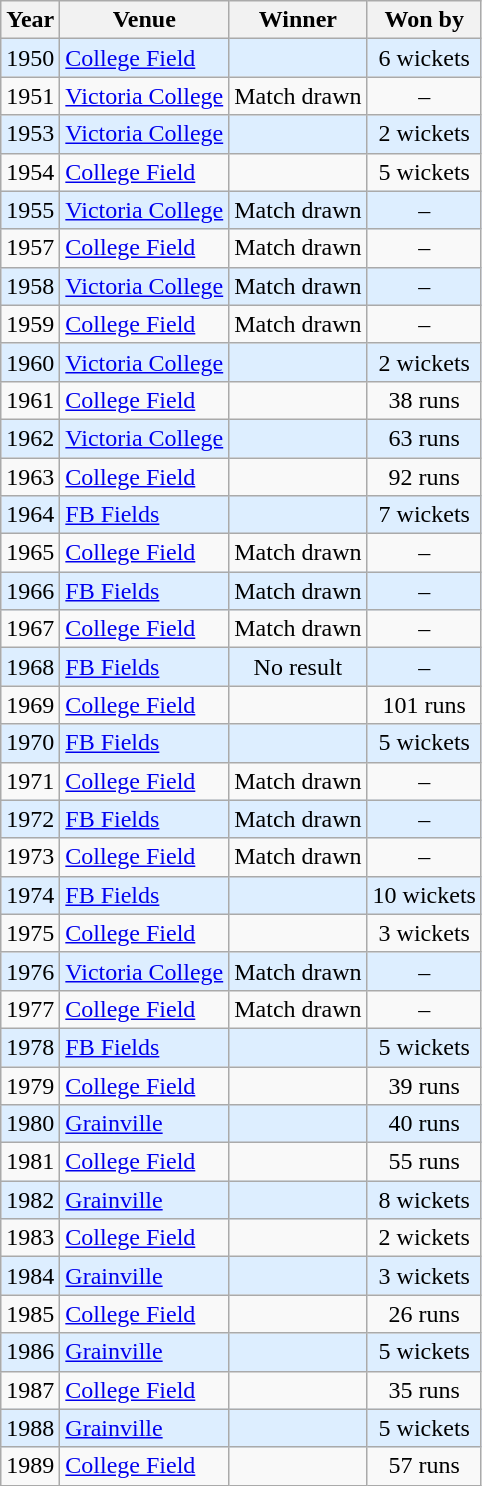<table class="wikitable">
<tr>
<th>Year</th>
<th>Venue</th>
<th>Winner</th>
<th>Won by</th>
</tr>
<tr align="center" style="background:#ddeeff">
<td>1950</td>
<td align=left> <a href='#'>College Field</a></td>
<td></td>
<td>6 wickets</td>
</tr>
<tr align="center">
<td>1951</td>
<td align=left> <a href='#'>Victoria College</a></td>
<td>Match drawn</td>
<td>–</td>
</tr>
<tr align="center" style="background:#ddeeff">
<td>1953</td>
<td align=left> <a href='#'>Victoria College</a></td>
<td></td>
<td>2 wickets</td>
</tr>
<tr align="center">
<td>1954</td>
<td align=left> <a href='#'>College Field</a></td>
<td></td>
<td>5 wickets</td>
</tr>
<tr align="center" style="background:#ddeeff">
<td>1955</td>
<td align=left> <a href='#'>Victoria College</a></td>
<td>Match drawn</td>
<td>–</td>
</tr>
<tr align="center">
<td>1957</td>
<td align=left> <a href='#'>College Field</a></td>
<td>Match drawn</td>
<td>–</td>
</tr>
<tr align="center" style="background:#ddeeff">
<td>1958</td>
<td align=left> <a href='#'>Victoria College</a></td>
<td>Match drawn</td>
<td>–</td>
</tr>
<tr align="center">
<td>1959</td>
<td align=left> <a href='#'>College Field</a></td>
<td>Match drawn</td>
<td>–</td>
</tr>
<tr align="center" style="background:#ddeeff">
<td>1960</td>
<td align=left> <a href='#'>Victoria College</a></td>
<td></td>
<td>2 wickets</td>
</tr>
<tr align="center">
<td>1961</td>
<td align=left> <a href='#'>College Field</a></td>
<td></td>
<td>38 runs</td>
</tr>
<tr align="center" style="background:#ddeeff">
<td>1962</td>
<td align=left> <a href='#'>Victoria College</a></td>
<td></td>
<td>63 runs</td>
</tr>
<tr align="center">
<td>1963</td>
<td align=left> <a href='#'>College Field</a></td>
<td></td>
<td>92 runs</td>
</tr>
<tr align="center" style="background:#ddeeff">
<td>1964</td>
<td align=left> <a href='#'>FB Fields</a></td>
<td></td>
<td>7 wickets</td>
</tr>
<tr align="center">
<td>1965</td>
<td align=left> <a href='#'>College Field</a></td>
<td>Match drawn</td>
<td>–</td>
</tr>
<tr align="center" style="background:#ddeeff">
<td>1966</td>
<td align=left> <a href='#'>FB Fields</a></td>
<td>Match drawn</td>
<td>–</td>
</tr>
<tr align="center">
<td>1967</td>
<td align=left> <a href='#'>College Field</a></td>
<td>Match drawn</td>
<td>–</td>
</tr>
<tr align="center" style="background:#ddeeff">
<td>1968</td>
<td align=left> <a href='#'>FB Fields</a></td>
<td>No result</td>
<td>–</td>
</tr>
<tr align="center">
<td>1969</td>
<td align=left> <a href='#'>College Field</a></td>
<td></td>
<td>101 runs</td>
</tr>
<tr align="center" style="background:#ddeeff">
<td>1970</td>
<td align=left> <a href='#'>FB Fields</a></td>
<td></td>
<td>5 wickets</td>
</tr>
<tr align="center">
<td>1971</td>
<td align=left> <a href='#'>College Field</a></td>
<td>Match drawn</td>
<td>–</td>
</tr>
<tr align="center" style="background:#ddeeff">
<td>1972</td>
<td align=left> <a href='#'>FB Fields</a></td>
<td>Match drawn</td>
<td>–</td>
</tr>
<tr align="center">
<td>1973</td>
<td align=left> <a href='#'>College Field</a></td>
<td>Match drawn</td>
<td>–</td>
</tr>
<tr align="center" style="background:#ddeeff">
<td>1974</td>
<td align=left> <a href='#'>FB Fields</a></td>
<td></td>
<td>10 wickets</td>
</tr>
<tr align="center">
<td>1975</td>
<td align=left> <a href='#'>College Field</a></td>
<td></td>
<td>3 wickets</td>
</tr>
<tr align="center" style="background:#ddeeff">
<td>1976</td>
<td align=left> <a href='#'>Victoria College</a></td>
<td>Match drawn</td>
<td>–</td>
</tr>
<tr align="center">
<td>1977</td>
<td align=left> <a href='#'>College Field</a></td>
<td>Match drawn</td>
<td>–</td>
</tr>
<tr align="center" style="background:#ddeeff">
<td>1978</td>
<td align=left> <a href='#'>FB Fields</a></td>
<td></td>
<td>5 wickets</td>
</tr>
<tr align="center">
<td>1979</td>
<td align=left> <a href='#'>College Field</a></td>
<td></td>
<td>39 runs</td>
</tr>
<tr align="center" style="background:#ddeeff">
<td>1980</td>
<td align=left> <a href='#'>Grainville</a></td>
<td></td>
<td>40 runs</td>
</tr>
<tr align="center">
<td>1981</td>
<td align=left> <a href='#'>College Field</a></td>
<td></td>
<td>55 runs</td>
</tr>
<tr align="center" style="background:#ddeeff">
<td>1982</td>
<td align=left> <a href='#'>Grainville</a></td>
<td></td>
<td>8 wickets</td>
</tr>
<tr align="center">
<td>1983</td>
<td align=left> <a href='#'>College Field</a></td>
<td></td>
<td>2 wickets</td>
</tr>
<tr align="center" style="background:#ddeeff">
<td>1984</td>
<td align=left> <a href='#'>Grainville</a></td>
<td></td>
<td>3 wickets</td>
</tr>
<tr align="center">
<td>1985</td>
<td align=left> <a href='#'>College Field</a></td>
<td></td>
<td>26 runs</td>
</tr>
<tr align="center" style="background:#ddeeff">
<td>1986</td>
<td align=left> <a href='#'>Grainville</a></td>
<td></td>
<td>5 wickets</td>
</tr>
<tr align="center">
<td>1987</td>
<td align=left> <a href='#'>College Field</a></td>
<td></td>
<td>35 runs</td>
</tr>
<tr align="center" style="background:#ddeeff">
<td>1988</td>
<td align=left> <a href='#'>Grainville</a></td>
<td></td>
<td>5 wickets</td>
</tr>
<tr align="center">
<td>1989</td>
<td align=left> <a href='#'>College Field</a></td>
<td></td>
<td>57 runs</td>
</tr>
</table>
